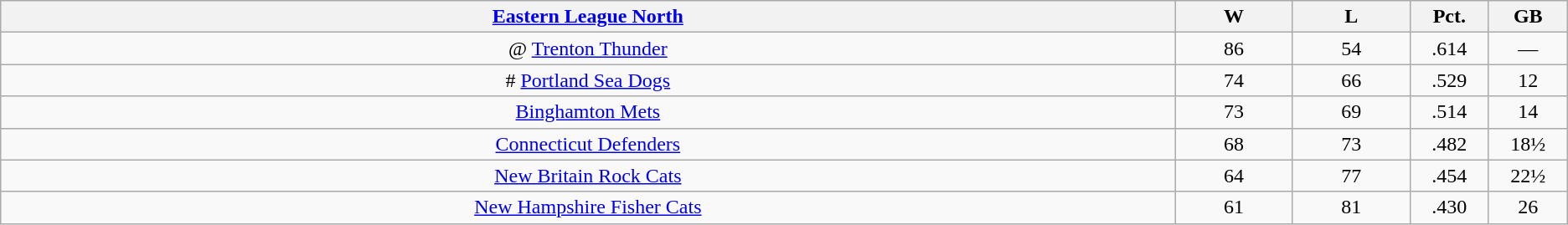<table class="wikitable" style="text-align:center;">
<tr>
<th width="40%"><a href='#'>Eastern League North</a></th>
<th width="4%">W</th>
<th width="4%">L</th>
<th width="2.5%">Pct.</th>
<th width="2.5%">GB</th>
</tr>
<tr>
<td align=center>@ <a href='#'>Trenton Thunder</a></td>
<td>86</td>
<td>54</td>
<td>.614</td>
<td>—</td>
</tr>
<tr>
<td align=center># <a href='#'>Portland Sea Dogs</a></td>
<td>74</td>
<td>66</td>
<td>.529</td>
<td>12</td>
</tr>
<tr>
<td align=center><a href='#'>Binghamton Mets</a></td>
<td>73</td>
<td>69</td>
<td>.514</td>
<td>14</td>
</tr>
<tr>
<td align=center><a href='#'>Connecticut Defenders</a></td>
<td>68</td>
<td>73</td>
<td>.482</td>
<td>18½</td>
</tr>
<tr>
<td align=center><a href='#'>New Britain Rock Cats</a></td>
<td>64</td>
<td>77</td>
<td>.454</td>
<td>22½</td>
</tr>
<tr>
<td align=center><a href='#'>New Hampshire Fisher Cats</a></td>
<td>61</td>
<td>81</td>
<td>.430</td>
<td>26</td>
</tr>
</table>
